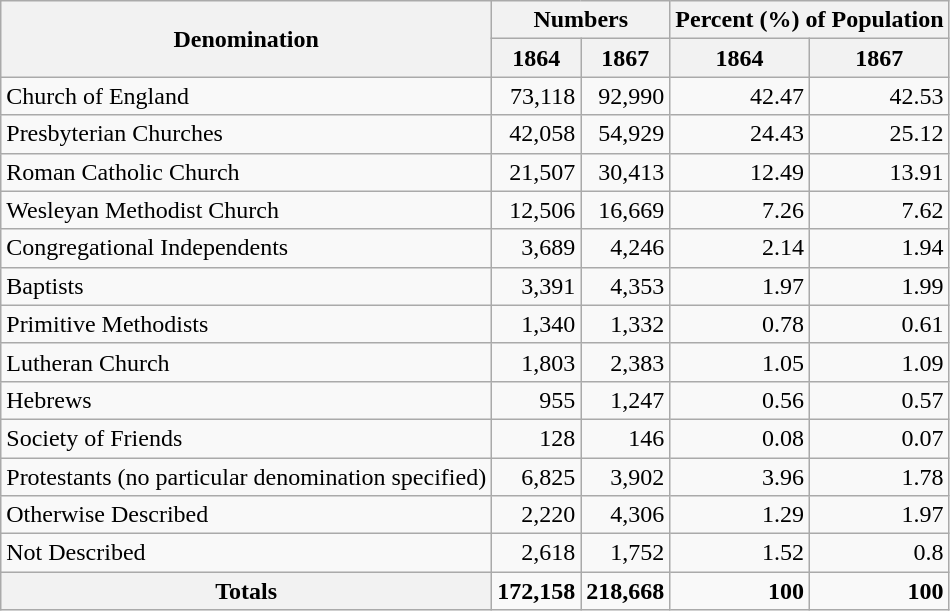<table class="wikitable" style="text-align:right">
<tr>
<th rowspan="2">Denomination</th>
<th colspan="2">Numbers</th>
<th colspan="2">Percent (%) of Population</th>
</tr>
<tr>
<th>1864</th>
<th>1867</th>
<th>1864</th>
<th>1867</th>
</tr>
<tr>
<td align="left">Church of England</td>
<td>73,118</td>
<td>92,990</td>
<td>42.47</td>
<td>42.53</td>
</tr>
<tr>
<td align="left">Presbyterian Churches</td>
<td>42,058</td>
<td>54,929</td>
<td>24.43</td>
<td>25.12</td>
</tr>
<tr>
<td align="left">Roman Catholic Church</td>
<td>21,507</td>
<td>30,413</td>
<td>12.49</td>
<td>13.91</td>
</tr>
<tr>
<td align="left">Wesleyan Methodist Church</td>
<td>12,506</td>
<td>16,669</td>
<td>7.26</td>
<td>7.62</td>
</tr>
<tr>
<td align="left">Congregational Independents</td>
<td>3,689</td>
<td>4,246</td>
<td>2.14</td>
<td>1.94</td>
</tr>
<tr>
<td align="left">Baptists</td>
<td>3,391</td>
<td>4,353</td>
<td>1.97</td>
<td>1.99</td>
</tr>
<tr>
<td align="left">Primitive Methodists</td>
<td>1,340</td>
<td>1,332</td>
<td>0.78</td>
<td>0.61</td>
</tr>
<tr>
<td align="left">Lutheran Church</td>
<td>1,803</td>
<td>2,383</td>
<td>1.05</td>
<td>1.09</td>
</tr>
<tr>
<td align="left">Hebrews</td>
<td>955</td>
<td>1,247</td>
<td>0.56</td>
<td>0.57</td>
</tr>
<tr>
<td align="left">Society of Friends</td>
<td>128</td>
<td>146</td>
<td>0.08</td>
<td>0.07</td>
</tr>
<tr>
<td align="left">Protestants (no particular denomination specified)</td>
<td>6,825</td>
<td>3,902</td>
<td>3.96</td>
<td>1.78</td>
</tr>
<tr>
<td align="left">Otherwise Described</td>
<td>2,220</td>
<td>4,306</td>
<td>1.29</td>
<td>1.97</td>
</tr>
<tr>
<td align="left">Not Described</td>
<td>2,618</td>
<td>1,752</td>
<td>1.52</td>
<td>0.8</td>
</tr>
<tr>
<th>Totals</th>
<td><strong>172,158</strong></td>
<td><strong>218,668</strong></td>
<td><strong>100</strong></td>
<td><strong>100</strong></td>
</tr>
</table>
